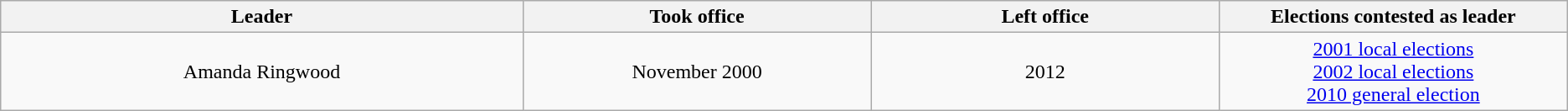<table class="wikitable" style="text-align:center">
<tr>
<th style="width:15%;">Leader</th>
<th style="width:10%;">Took office</th>
<th style="width:10%;">Left office</th>
<th style="width:10%;">Elections contested as leader</th>
</tr>
<tr>
<td>Amanda Ringwood</td>
<td>November 2000</td>
<td>2012</td>
<td><a href='#'>2001 local elections</a><br><a href='#'>2002 local elections</a><br><a href='#'>2010 general election</a></td>
</tr>
</table>
